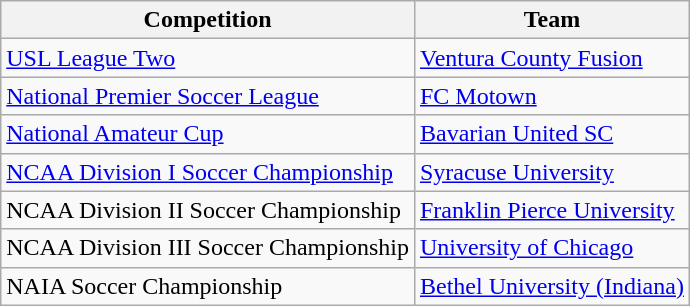<table class="wikitable">
<tr>
<th>Competition</th>
<th>Team</th>
</tr>
<tr>
<td><a href='#'>USL League Two</a></td>
<td><a href='#'>Ventura County Fusion</a></td>
</tr>
<tr>
<td><a href='#'>National Premier Soccer League</a></td>
<td><a href='#'>FC Motown</a></td>
</tr>
<tr>
<td><a href='#'>National Amateur Cup</a></td>
<td><a href='#'>Bavarian United SC</a></td>
</tr>
<tr>
<td><a href='#'>NCAA Division I Soccer Championship</a></td>
<td><a href='#'>Syracuse University</a></td>
</tr>
<tr>
<td>NCAA Division II Soccer Championship</td>
<td><a href='#'>Franklin Pierce University</a></td>
</tr>
<tr>
<td>NCAA Division III Soccer Championship</td>
<td><a href='#'>University of Chicago</a></td>
</tr>
<tr>
<td>NAIA Soccer Championship</td>
<td><a href='#'>Bethel University (Indiana)</a></td>
</tr>
</table>
